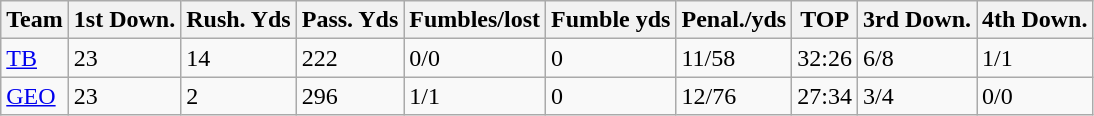<table class="wikitable sortable">
<tr>
<th>Team</th>
<th>1st Down.</th>
<th>Rush. Yds</th>
<th>Pass. Yds</th>
<th>Fumbles/lost</th>
<th>Fumble yds</th>
<th>Penal./yds</th>
<th>TOP</th>
<th>3rd Down.</th>
<th>4th Down.</th>
</tr>
<tr>
<td><a href='#'>TB</a></td>
<td>23</td>
<td>14</td>
<td>222</td>
<td>0/0</td>
<td>0</td>
<td>11/58</td>
<td>32:26</td>
<td>6/8</td>
<td>1/1</td>
</tr>
<tr>
<td><a href='#'>GEO</a></td>
<td>23</td>
<td>2</td>
<td>296</td>
<td>1/1</td>
<td>0</td>
<td>12/76</td>
<td>27:34</td>
<td>3/4</td>
<td>0/0</td>
</tr>
</table>
